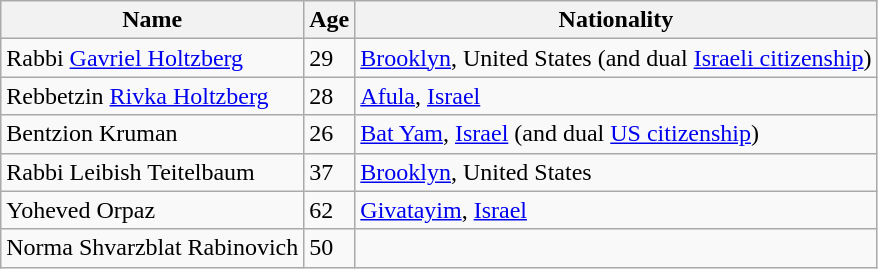<table class="wikitable">
<tr>
<th>Name</th>
<th>Age</th>
<th>Nationality</th>
</tr>
<tr>
<td>Rabbi <a href='#'>Gavriel Holtzberg</a></td>
<td>29</td>
<td> <a href='#'>Brooklyn</a>, United States (and dual  <a href='#'>Israeli citizenship</a>)</td>
</tr>
<tr>
<td>Rebbetzin <a href='#'>Rivka Holtzberg</a></td>
<td>28</td>
<td> <a href='#'>Afula</a>, <a href='#'>Israel</a></td>
</tr>
<tr>
<td>Bentzion Kruman </td>
<td>26</td>
<td> <a href='#'>Bat Yam</a>, <a href='#'>Israel</a> (and dual  <a href='#'>US citizenship</a>)</td>
</tr>
<tr>
<td>Rabbi Leibish Teitelbaum</td>
<td>37</td>
<td> <a href='#'>Brooklyn</a>, United States</td>
</tr>
<tr>
<td>Yoheved Orpaz </td>
<td>62</td>
<td> <a href='#'>Givatayim</a>, <a href='#'>Israel</a></td>
</tr>
<tr>
<td>Norma Shvarzblat Rabinovich </td>
<td>50</td>
<td></td>
</tr>
</table>
